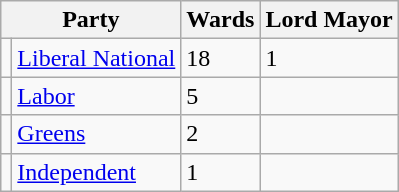<table class="wikitable">
<tr>
<th colspan="2">Party</th>
<th>Wards</th>
<th>Lord Mayor</th>
</tr>
<tr>
<td></td>
<td><a href='#'>Liberal National</a></td>
<td>18</td>
<td>1</td>
</tr>
<tr>
<td></td>
<td><a href='#'>Labor</a></td>
<td>5</td>
<td></td>
</tr>
<tr>
<td></td>
<td><a href='#'>Greens</a></td>
<td>2</td>
<td></td>
</tr>
<tr>
<td></td>
<td><a href='#'>Independent</a></td>
<td>1</td>
<td></td>
</tr>
</table>
